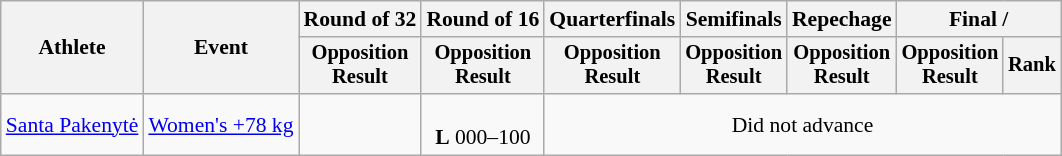<table class="wikitable" style="font-size:90%">
<tr>
<th rowspan="2">Athlete</th>
<th rowspan="2">Event</th>
<th>Round of 32</th>
<th>Round of 16</th>
<th>Quarterfinals</th>
<th>Semifinals</th>
<th>Repechage</th>
<th colspan=2>Final / </th>
</tr>
<tr style="font-size:95%">
<th>Opposition<br>Result</th>
<th>Opposition<br>Result</th>
<th>Opposition<br>Result</th>
<th>Opposition<br>Result</th>
<th>Opposition<br>Result</th>
<th>Opposition<br>Result</th>
<th>Rank</th>
</tr>
<tr align=center>
<td align=left><a href='#'>Santa Pakenytė</a></td>
<td align=left><a href='#'>Women's +78 kg</a></td>
<td></td>
<td><br><strong>L</strong> 000–100</td>
<td colspan=5>Did not advance</td>
</tr>
</table>
